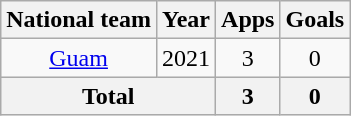<table class="wikitable" style="text-align:center">
<tr>
<th>National team</th>
<th>Year</th>
<th>Apps</th>
<th>Goals</th>
</tr>
<tr>
<td rowspan="1"><a href='#'>Guam</a></td>
<td>2021</td>
<td>3</td>
<td>0</td>
</tr>
<tr>
<th colspan=2>Total</th>
<th>3</th>
<th>0</th>
</tr>
</table>
